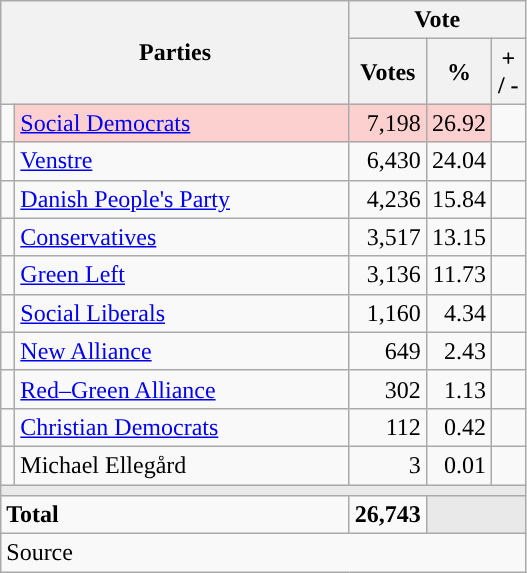<table class="wikitable" style="text-align:right;">
<tr>
<th style="text-align:centre;" rowspan="2" colspan="2" width="225">Parties</th>
<th colspan="3">Vote</th>
</tr>
<tr>
<th width="15">Votes</th>
<th width="15">%</th>
<th width="15">+ / -</th>
</tr>
<tr>
<td width="2" style="color:inherit;background:"></td>
<td bgcolor=#fbd0ce  align="left"><a href='#'>Social Democrats</a></td>
<td bgcolor=#fbd0ce>7,198</td>
<td bgcolor=#fbd0ce>26.92</td>
<td></td>
</tr>
<tr>
<td width="2" style="color:inherit;background:"></td>
<td align="left"><a href='#'>Venstre</a></td>
<td>6,430</td>
<td>24.04</td>
<td></td>
</tr>
<tr>
<td width="2" style="color:inherit;background:"></td>
<td align="left"><a href='#'>Danish People's Party</a></td>
<td>4,236</td>
<td>15.84</td>
<td></td>
</tr>
<tr>
<td width="2" style="color:inherit;background:"></td>
<td align="left"><a href='#'>Conservatives</a></td>
<td>3,517</td>
<td>13.15</td>
<td></td>
</tr>
<tr>
<td width="2" style="color:inherit;background:"></td>
<td align="left"><a href='#'>Green Left</a></td>
<td>3,136</td>
<td>11.73</td>
<td></td>
</tr>
<tr>
<td width="2" style="color:inherit;background:"></td>
<td align="left"><a href='#'>Social Liberals</a></td>
<td>1,160</td>
<td>4.34</td>
<td></td>
</tr>
<tr>
<td width="2" style="color:inherit;background:"></td>
<td align="left"><a href='#'>New Alliance</a></td>
<td>649</td>
<td>2.43</td>
<td></td>
</tr>
<tr>
<td width="2" style="color:inherit;background:"></td>
<td align="left"><a href='#'>Red–Green Alliance</a></td>
<td>302</td>
<td>1.13</td>
<td></td>
</tr>
<tr>
<td width="2" style="color:inherit;background:"></td>
<td align="left"><a href='#'>Christian Democrats</a></td>
<td>112</td>
<td>0.42</td>
<td></td>
</tr>
<tr>
<td width="2" style="color:inherit;background:"></td>
<td align="left">Michael Ellegård</td>
<td>3</td>
<td>0.01</td>
<td></td>
</tr>
<tr>
<td colspan="7" bgcolor="#E9E9E9"></td>
</tr>
<tr>
<td align="left" colspan="2"><strong>Total</strong></td>
<td><strong>26,743</strong></td>
<td bgcolor="#E9E9E9" colspan="2"></td>
</tr>
<tr>
<td align="left" colspan="6">Source</td>
</tr>
</table>
